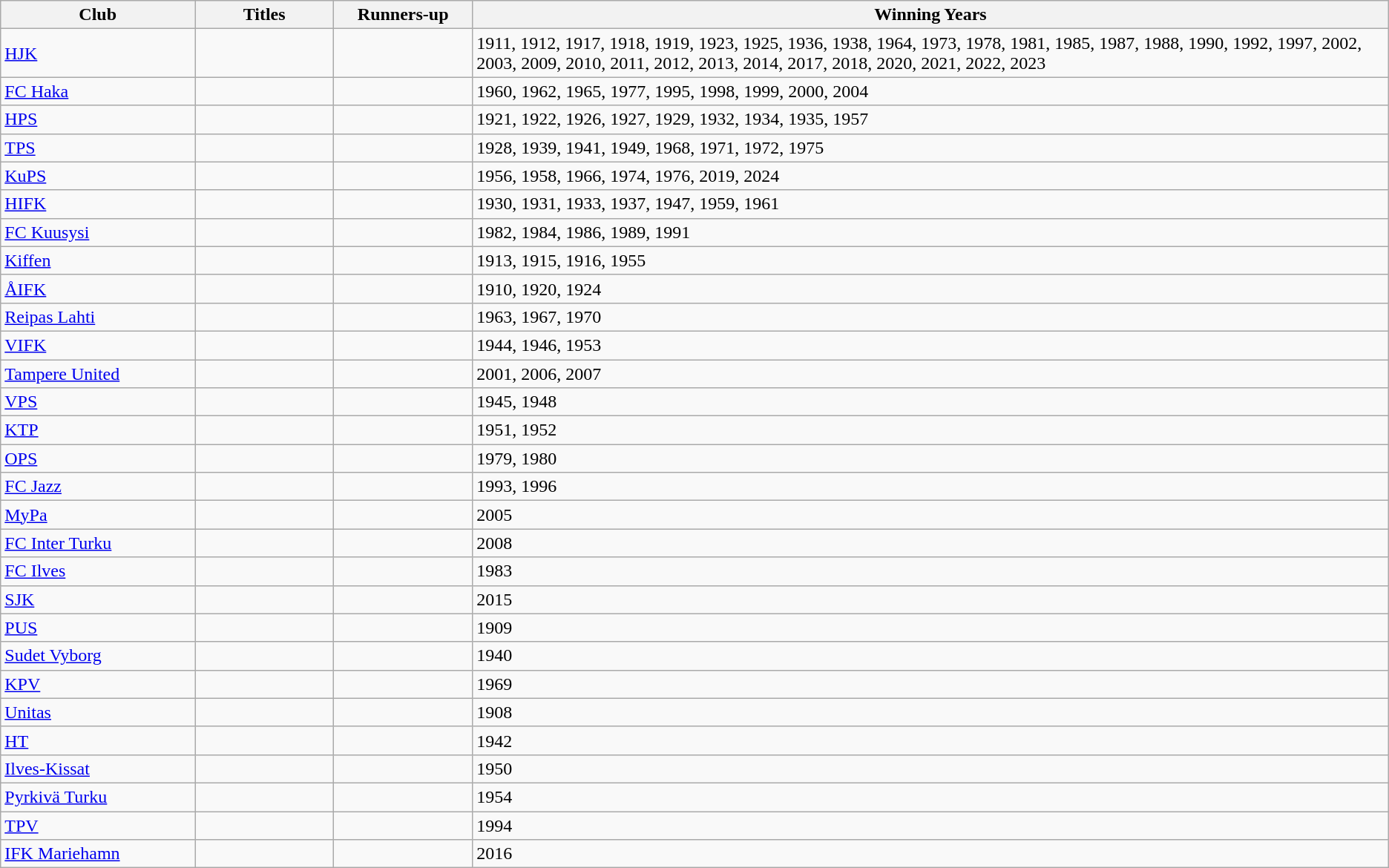<table class="wikitable sortable">
<tr>
<th style="width:14%;">Club</th>
<th style="width:10%;">Titles</th>
<th style="width:10%;">Runners-up</th>
<th>Winning Years</th>
</tr>
<tr>
<td><a href='#'>HJK</a></td>
<td></td>
<td></td>
<td>1911, 1912, 1917, 1918, 1919, 1923, 1925, 1936, 1938, 1964, 1973, 1978, 1981, 1985, 1987, 1988, 1990, 1992, 1997, 2002, 2003, 2009, 2010, 2011, 2012, 2013, 2014, 2017, 2018, 2020, 2021, 2022, 2023</td>
</tr>
<tr>
<td><a href='#'>FC Haka</a></td>
<td></td>
<td></td>
<td>1960, 1962, 1965, 1977, 1995, 1998, 1999, 2000, 2004</td>
</tr>
<tr>
<td><a href='#'>HPS</a></td>
<td></td>
<td></td>
<td>1921, 1922, 1926, 1927, 1929, 1932, 1934, 1935, 1957</td>
</tr>
<tr>
<td><a href='#'>TPS</a></td>
<td></td>
<td></td>
<td>1928, 1939, 1941, 1949, 1968, 1971, 1972, 1975</td>
</tr>
<tr>
<td><a href='#'>KuPS</a></td>
<td></td>
<td></td>
<td>1956, 1958, 1966, 1974, 1976, 2019, 2024</td>
</tr>
<tr>
<td><a href='#'>HIFK</a></td>
<td></td>
<td></td>
<td>1930, 1931, 1933, 1937, 1947, 1959, 1961</td>
</tr>
<tr>
<td><a href='#'>FC Kuusysi</a></td>
<td></td>
<td></td>
<td>1982, 1984, 1986, 1989, 1991</td>
</tr>
<tr>
<td><a href='#'>Kiffen</a></td>
<td></td>
<td></td>
<td>1913, 1915, 1916, 1955</td>
</tr>
<tr>
<td><a href='#'>ÅIFK</a></td>
<td></td>
<td></td>
<td>1910, 1920, 1924</td>
</tr>
<tr>
<td><a href='#'>Reipas Lahti</a></td>
<td></td>
<td></td>
<td>1963, 1967, 1970</td>
</tr>
<tr>
<td><a href='#'>VIFK</a></td>
<td></td>
<td></td>
<td>1944, 1946, 1953</td>
</tr>
<tr>
<td><a href='#'>Tampere United</a></td>
<td></td>
<td></td>
<td>2001, 2006, 2007</td>
</tr>
<tr>
<td><a href='#'>VPS</a></td>
<td></td>
<td></td>
<td>1945, 1948</td>
</tr>
<tr>
<td><a href='#'>KTP</a></td>
<td></td>
<td></td>
<td>1951, 1952</td>
</tr>
<tr>
<td><a href='#'>OPS</a></td>
<td></td>
<td></td>
<td>1979, 1980</td>
</tr>
<tr>
<td><a href='#'>FC Jazz</a></td>
<td></td>
<td></td>
<td>1993, 1996</td>
</tr>
<tr>
<td><a href='#'>MyPa</a></td>
<td></td>
<td></td>
<td>2005</td>
</tr>
<tr>
<td><a href='#'>FC Inter Turku</a></td>
<td></td>
<td></td>
<td>2008</td>
</tr>
<tr>
<td><a href='#'>FC Ilves</a></td>
<td></td>
<td></td>
<td>1983</td>
</tr>
<tr>
<td><a href='#'>SJK</a></td>
<td></td>
<td></td>
<td>2015</td>
</tr>
<tr>
<td><a href='#'>PUS</a></td>
<td></td>
<td></td>
<td>1909</td>
</tr>
<tr>
<td><a href='#'>Sudet Vyborg</a></td>
<td></td>
<td></td>
<td>1940</td>
</tr>
<tr>
<td><a href='#'>KPV</a></td>
<td></td>
<td></td>
<td>1969</td>
</tr>
<tr>
<td><a href='#'>Unitas</a></td>
<td></td>
<td></td>
<td>1908</td>
</tr>
<tr>
<td><a href='#'>HT</a></td>
<td></td>
<td></td>
<td>1942</td>
</tr>
<tr>
<td><a href='#'>Ilves-Kissat</a></td>
<td></td>
<td></td>
<td>1950</td>
</tr>
<tr>
<td><a href='#'>Pyrkivä Turku</a></td>
<td></td>
<td></td>
<td>1954</td>
</tr>
<tr>
<td><a href='#'>TPV</a></td>
<td></td>
<td></td>
<td>1994</td>
</tr>
<tr>
<td><a href='#'>IFK Mariehamn</a></td>
<td></td>
<td></td>
<td>2016</td>
</tr>
</table>
